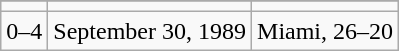<table class="wikitable">
<tr align="center">
</tr>
<tr>
<td></td>
<td></td>
<td></td>
</tr>
<tr align="center">
<td>0–4</td>
<td>September 30, 1989</td>
<td>Miami, 26–20</td>
</tr>
</table>
